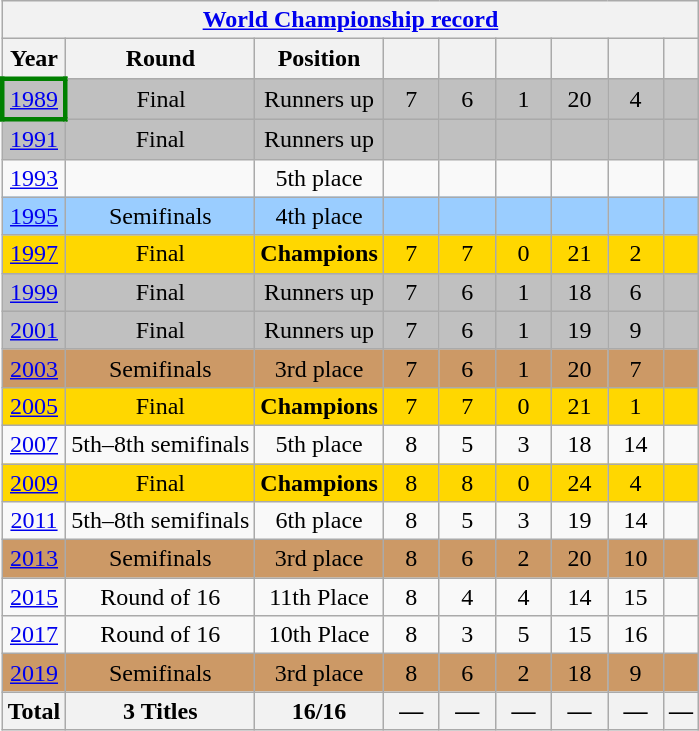<table class="wikitable" style="text-align: center;">
<tr>
<th colspan=9><strong><a href='#'>World Championship record</a></strong></th>
</tr>
<tr>
<th><strong>Year</strong></th>
<th><strong>Round</strong></th>
<th><strong>Position</strong></th>
<th width=30><strong></strong></th>
<th width=30><strong></strong></th>
<th width=30><strong></strong></th>
<th width=30><strong></strong></th>
<th width=30><strong></strong></th>
<th><strong> </strong></th>
</tr>
<tr bgcolor=silver>
<td Style="border: 3px solid green"> <a href='#'>1989</a></td>
<td>Final</td>
<td>Runners up</td>
<td>7</td>
<td>6</td>
<td>1</td>
<td>20</td>
<td>4</td>
<td></td>
</tr>
<tr bgcolor=silver>
<td> <a href='#'>1991</a></td>
<td>Final</td>
<td>Runners up</td>
<td></td>
<td></td>
<td></td>
<td></td>
<td></td>
<td></td>
</tr>
<tr>
<td> <a href='#'>1993</a></td>
<td></td>
<td>5th place</td>
<td></td>
<td></td>
<td></td>
<td></td>
<td></td>
<td></td>
</tr>
<tr bgcolor=9acdff>
<td> <a href='#'>1995</a></td>
<td>Semifinals</td>
<td>4th place</td>
<td></td>
<td></td>
<td></td>
<td></td>
<td></td>
<td></td>
</tr>
<tr bgcolor=gold>
<td> <a href='#'>1997</a></td>
<td>Final</td>
<td><strong>Champions</strong></td>
<td>7</td>
<td>7</td>
<td>0</td>
<td>21</td>
<td>2</td>
<td></td>
</tr>
<tr bgcolor=silver>
<td> <a href='#'>1999</a></td>
<td>Final</td>
<td>Runners up</td>
<td>7</td>
<td>6</td>
<td>1</td>
<td>18</td>
<td>6</td>
<td></td>
</tr>
<tr bgcolor=silver>
<td> <a href='#'>2001</a></td>
<td>Final</td>
<td>Runners up</td>
<td>7</td>
<td>6</td>
<td>1</td>
<td>19</td>
<td>9</td>
<td></td>
</tr>
<tr bgcolor=cc9966>
<td> <a href='#'>2003</a></td>
<td>Semifinals</td>
<td>3rd place</td>
<td>7</td>
<td>6</td>
<td>1</td>
<td>20</td>
<td>7</td>
<td></td>
</tr>
<tr bgcolor=gold>
<td> <a href='#'>2005</a></td>
<td>Final</td>
<td><strong>Champions</strong></td>
<td>7</td>
<td>7</td>
<td>0</td>
<td>21</td>
<td>1</td>
<td></td>
</tr>
<tr>
<td> <a href='#'>2007</a></td>
<td>5th–8th semifinals</td>
<td>5th place</td>
<td>8</td>
<td>5</td>
<td>3</td>
<td>18</td>
<td>14</td>
<td></td>
</tr>
<tr bgcolor=gold>
<td> <a href='#'>2009</a></td>
<td>Final</td>
<td><strong>Champions</strong></td>
<td>8</td>
<td>8</td>
<td>0</td>
<td>24</td>
<td>4</td>
<td></td>
</tr>
<tr>
<td> <a href='#'>2011</a></td>
<td>5th–8th semifinals</td>
<td>6th place</td>
<td>8</td>
<td>5</td>
<td>3</td>
<td>19</td>
<td>14</td>
<td></td>
</tr>
<tr bgcolor=cc9966>
<td> <a href='#'>2013</a></td>
<td>Semifinals</td>
<td>3rd place</td>
<td>8</td>
<td>6</td>
<td>2</td>
<td>20</td>
<td>10</td>
<td></td>
</tr>
<tr>
<td> <a href='#'>2015</a></td>
<td>Round of 16</td>
<td>11th Place</td>
<td>8</td>
<td>4</td>
<td>4</td>
<td>14</td>
<td>15</td>
<td></td>
</tr>
<tr>
<td> <a href='#'>2017</a></td>
<td>Round of 16</td>
<td>10th Place</td>
<td>8</td>
<td>3</td>
<td>5</td>
<td>15</td>
<td>16</td>
<td></td>
</tr>
<tr bgcolor=cc9966>
<td> <a href='#'>2019</a></td>
<td>Semifinals</td>
<td>3rd place</td>
<td>8</td>
<td>6</td>
<td>2</td>
<td>18</td>
<td>9</td>
<td></td>
</tr>
<tr>
<th><strong>Total</strong></th>
<th><strong>3 Titles</strong></th>
<th><strong>16/16</strong></th>
<th><strong>—</strong></th>
<th><strong>—</strong></th>
<th><strong>—</strong></th>
<th><strong>—</strong></th>
<th><strong>—</strong></th>
<th><strong>—</strong></th>
</tr>
</table>
